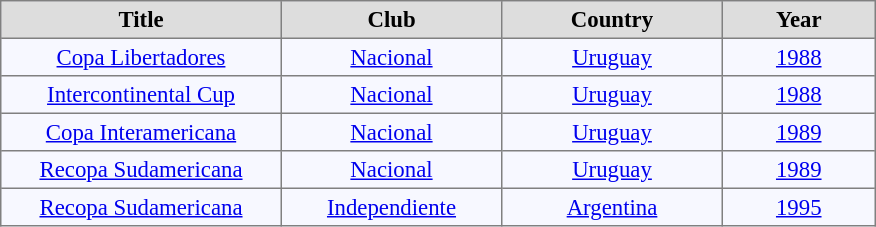<table align="center" bgcolor="#f7f8ff" cellpadding="3" cellspacing="0" border="1" style="font-size: 95%; border: gray solid 1px; border-collapse: collapse;">
<tr align=center bgcolor=#DDDDDD style="color:black;">
<th width="180">Title</th>
<th width="140">Club</th>
<th width="140">Country</th>
<th width="95">Year</th>
</tr>
<tr align=center>
<td><a href='#'>Copa Libertadores</a></td>
<td><a href='#'>Nacional</a></td>
<td><a href='#'>Uruguay</a></td>
<td><a href='#'>1988</a></td>
</tr>
<tr align=center>
<td><a href='#'>Intercontinental Cup</a></td>
<td><a href='#'>Nacional</a></td>
<td><a href='#'>Uruguay</a></td>
<td><a href='#'>1988</a></td>
</tr>
<tr align=center>
<td><a href='#'>Copa Interamericana</a></td>
<td><a href='#'>Nacional</a></td>
<td><a href='#'>Uruguay</a></td>
<td><a href='#'>1989</a></td>
</tr>
<tr align=center>
<td><a href='#'>Recopa Sudamericana</a></td>
<td><a href='#'>Nacional</a></td>
<td><a href='#'>Uruguay</a></td>
<td><a href='#'>1989</a></td>
</tr>
<tr align=center>
<td><a href='#'>Recopa Sudamericana</a></td>
<td><a href='#'>Independiente</a></td>
<td><a href='#'>Argentina</a></td>
<td><a href='#'>1995</a></td>
</tr>
</table>
